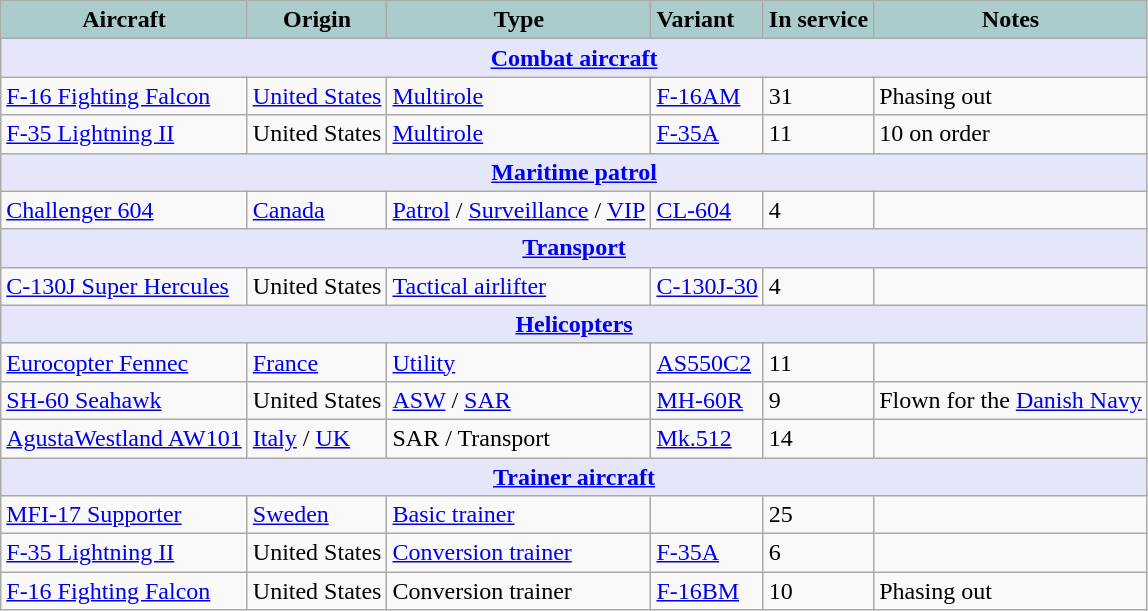<table class="wikitable">
<tr>
<th style="text-align:center; background:#acc;">Aircraft</th>
<th style="text-align: center; background:#acc;">Origin</th>
<th style="text-align:l center; background:#acc;">Type</th>
<th style="text-align:left; background:#acc;">Variant</th>
<th style="text-align:center; background:#acc;">In service</th>
<th style="text-align: center; background:#acc;">Notes</th>
</tr>
<tr>
<th colspan="6" style="align: center; background: lavender;"><a href='#'>Combat aircraft</a></th>
</tr>
<tr>
<td><a href='#'>F-16 Fighting Falcon</a></td>
<td><a href='#'>United States</a></td>
<td><a href='#'>Multirole</a></td>
<td><a href='#'>F-16AM</a></td>
<td>31</td>
<td>Phasing out</td>
</tr>
<tr>
<td><a href='#'>F-35 Lightning II</a></td>
<td>United States</td>
<td><a href='#'>Multirole</a></td>
<td><a href='#'>F-35A</a></td>
<td>11<br></td>
<td>10 on order</td>
</tr>
<tr>
<th style="align: center; background: lavender;" colspan="6"><a href='#'>Maritime patrol</a></th>
</tr>
<tr>
<td><a href='#'>Challenger 604</a></td>
<td><a href='#'>Canada</a></td>
<td><a href='#'>Patrol</a> / <a href='#'>Surveillance</a> / <a href='#'>VIP</a></td>
<td><a href='#'>CL-604</a></td>
<td>4</td>
<td></td>
</tr>
<tr>
<th style="align: center; background: lavender;" colspan="6"><a href='#'>Transport</a></th>
</tr>
<tr>
<td><a href='#'>C-130J Super Hercules</a></td>
<td>United States</td>
<td><a href='#'>Tactical airlifter</a></td>
<td><a href='#'>C-130J-30</a></td>
<td>4</td>
<td></td>
</tr>
<tr>
<th colspan="6" style="align: center; background: lavender;"><a href='#'>Helicopters</a></th>
</tr>
<tr>
<td><a href='#'>Eurocopter Fennec</a></td>
<td><a href='#'>France</a></td>
<td><a href='#'>Utility</a></td>
<td><a href='#'>AS550C2</a></td>
<td>11</td>
<td></td>
</tr>
<tr>
<td><a href='#'>SH-60 Seahawk</a></td>
<td>United States</td>
<td><a href='#'>ASW</a> / <a href='#'>SAR</a></td>
<td><a href='#'>MH-60R</a></td>
<td>9</td>
<td>Flown for the <a href='#'>Danish Navy</a></td>
</tr>
<tr>
<td><a href='#'>AgustaWestland AW101</a></td>
<td><a href='#'>Italy</a> / <a href='#'>UK</a></td>
<td>SAR / Transport</td>
<td><a href='#'>Mk.512</a></td>
<td>14</td>
<td></td>
</tr>
<tr>
<th colspan="6" style="align: center; background: lavender;"><a href='#'>Trainer aircraft</a></th>
</tr>
<tr>
<td><a href='#'>MFI-17 Supporter</a></td>
<td><a href='#'>Sweden</a></td>
<td><a href='#'>Basic trainer</a></td>
<td></td>
<td>25</td>
<td></td>
</tr>
<tr>
<td><a href='#'>F-35 Lightning II</a></td>
<td>United States</td>
<td><a href='#'>Conversion trainer</a></td>
<td><a href='#'>F-35A</a></td>
<td>6</td>
<td></td>
</tr>
<tr>
<td><a href='#'>F-16 Fighting Falcon</a></td>
<td>United States</td>
<td>Conversion trainer</td>
<td><a href='#'>F-16BM</a></td>
<td>10</td>
<td>Phasing out</td>
</tr>
</table>
